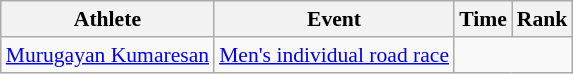<table class=wikitable style="font-size:90%;">
<tr>
<th>Athlete</th>
<th>Event</th>
<th>Time</th>
<th>Rank</th>
</tr>
<tr align=center>
<td align=left><a href='#'>Murugayan Kumaresan</a></td>
<td align=left><a href='#'>Men's individual road race</a></td>
<td colspan=2></td>
</tr>
</table>
